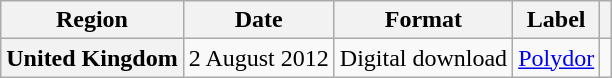<table class="wikitable plainrowheaders">
<tr>
<th>Region</th>
<th>Date</th>
<th>Format</th>
<th>Label</th>
<th></th>
</tr>
<tr>
<th scope="row">United Kingdom</th>
<td>2 August 2012</td>
<td>Digital download</td>
<td><a href='#'>Polydor</a></td>
<td></td>
</tr>
</table>
